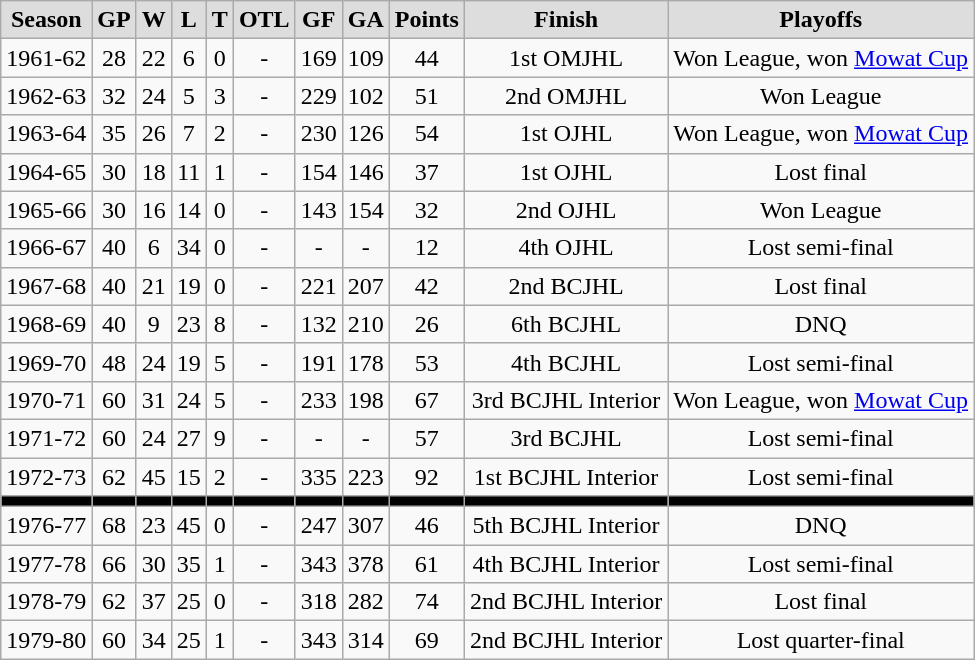<table class="wikitable">
<tr align="center"  bgcolor="#dddddd">
<td><strong>Season</strong></td>
<td><strong>GP </strong></td>
<td><strong> W </strong></td>
<td><strong> L </strong></td>
<td><strong> T </strong></td>
<td><strong>OTL</strong></td>
<td><strong>GF </strong></td>
<td><strong>GA </strong></td>
<td><strong>Points</strong></td>
<td><strong>Finish</strong></td>
<td><strong>Playoffs</strong></td>
</tr>
<tr align="center">
<td>1961-62</td>
<td>28</td>
<td>22</td>
<td>6</td>
<td>0</td>
<td>-</td>
<td>169</td>
<td>109</td>
<td>44</td>
<td>1st OMJHL</td>
<td>Won League, won <a href='#'>Mowat Cup</a></td>
</tr>
<tr align="center">
<td>1962-63</td>
<td>32</td>
<td>24</td>
<td>5</td>
<td>3</td>
<td>-</td>
<td>229</td>
<td>102</td>
<td>51</td>
<td>2nd OMJHL</td>
<td>Won League</td>
</tr>
<tr align="center">
<td>1963-64</td>
<td>35</td>
<td>26</td>
<td>7</td>
<td>2</td>
<td>-</td>
<td>230</td>
<td>126</td>
<td>54</td>
<td>1st OJHL</td>
<td>Won League, won <a href='#'>Mowat Cup</a></td>
</tr>
<tr align="center">
<td>1964-65</td>
<td>30</td>
<td>18</td>
<td>11</td>
<td>1</td>
<td>-</td>
<td>154</td>
<td>146</td>
<td>37</td>
<td>1st OJHL</td>
<td>Lost final</td>
</tr>
<tr align="center">
<td>1965-66</td>
<td>30</td>
<td>16</td>
<td>14</td>
<td>0</td>
<td>-</td>
<td>143</td>
<td>154</td>
<td>32</td>
<td>2nd OJHL</td>
<td>Won League</td>
</tr>
<tr align="center">
<td>1966-67</td>
<td>40</td>
<td>6</td>
<td>34</td>
<td>0</td>
<td>-</td>
<td>-</td>
<td>-</td>
<td>12</td>
<td>4th OJHL</td>
<td>Lost semi-final</td>
</tr>
<tr align="center">
<td>1967-68</td>
<td>40</td>
<td>21</td>
<td>19</td>
<td>0</td>
<td>-</td>
<td>221</td>
<td>207</td>
<td>42</td>
<td>2nd BCJHL</td>
<td>Lost final</td>
</tr>
<tr align="center">
<td>1968-69</td>
<td>40</td>
<td>9</td>
<td>23</td>
<td>8</td>
<td>-</td>
<td>132</td>
<td>210</td>
<td>26</td>
<td>6th BCJHL</td>
<td>DNQ</td>
</tr>
<tr align="center">
<td>1969-70</td>
<td>48</td>
<td>24</td>
<td>19</td>
<td>5</td>
<td>-</td>
<td>191</td>
<td>178</td>
<td>53</td>
<td>4th BCJHL</td>
<td>Lost semi-final</td>
</tr>
<tr align="center">
<td>1970-71</td>
<td>60</td>
<td>31</td>
<td>24</td>
<td>5</td>
<td>-</td>
<td>233</td>
<td>198</td>
<td>67</td>
<td>3rd BCJHL Interior</td>
<td>Won League, won <a href='#'>Mowat Cup</a></td>
</tr>
<tr align="center">
<td>1971-72</td>
<td>60</td>
<td>24</td>
<td>27</td>
<td>9</td>
<td>-</td>
<td>-</td>
<td>-</td>
<td>57</td>
<td>3rd BCJHL</td>
<td>Lost semi-final</td>
</tr>
<tr align="center">
<td>1972-73</td>
<td>62</td>
<td>45</td>
<td>15</td>
<td>2</td>
<td>-</td>
<td>335</td>
<td>223</td>
<td>92</td>
<td>1st BCJHL Interior</td>
<td>Lost semi-final</td>
</tr>
<tr align="center"  bgcolor="#000000">
<td></td>
<td></td>
<td></td>
<td></td>
<td></td>
<td></td>
<td></td>
<td></td>
<td></td>
<td></td>
<td></td>
</tr>
<tr align="center">
<td>1976-77</td>
<td>68</td>
<td>23</td>
<td>45</td>
<td>0</td>
<td>-</td>
<td>247</td>
<td>307</td>
<td>46</td>
<td>5th BCJHL Interior</td>
<td>DNQ</td>
</tr>
<tr align="center">
<td>1977-78</td>
<td>66</td>
<td>30</td>
<td>35</td>
<td>1</td>
<td>-</td>
<td>343</td>
<td>378</td>
<td>61</td>
<td>4th BCJHL Interior</td>
<td>Lost semi-final</td>
</tr>
<tr align="center">
<td>1978-79</td>
<td>62</td>
<td>37</td>
<td>25</td>
<td>0</td>
<td>-</td>
<td>318</td>
<td>282</td>
<td>74</td>
<td>2nd BCJHL Interior</td>
<td>Lost final</td>
</tr>
<tr align="center">
<td>1979-80</td>
<td>60</td>
<td>34</td>
<td>25</td>
<td>1</td>
<td>-</td>
<td>343</td>
<td>314</td>
<td>69</td>
<td>2nd BCJHL Interior</td>
<td>Lost quarter-final</td>
</tr>
</table>
